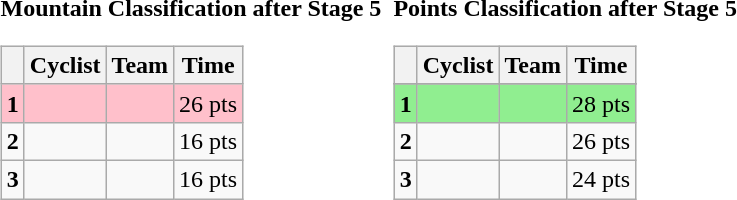<table>
<tr>
<td><strong>Mountain Classification after Stage 5</strong><br><table class="wikitable">
<tr>
<th></th>
<th>Cyclist</th>
<th>Team</th>
<th>Time</th>
</tr>
<tr style="background:pink">
<td><strong>1</strong></td>
<td></td>
<td></td>
<td align="right">26 pts</td>
</tr>
<tr>
<td><strong>2</strong></td>
<td></td>
<td></td>
<td align="right">16 pts</td>
</tr>
<tr>
<td><strong>3</strong></td>
<td></td>
<td></td>
<td align="right">16 pts</td>
</tr>
</table>
</td>
<td></td>
<td><strong>Points Classification after Stage 5</strong><br><table class="wikitable">
<tr>
<th></th>
<th>Cyclist</th>
<th>Team</th>
<th>Time</th>
</tr>
<tr>
</tr>
<tr style="background:lightgreen">
<td><strong>1</strong></td>
<td></td>
<td></td>
<td align="right">28 pts</td>
</tr>
<tr>
<td><strong>2</strong></td>
<td></td>
<td></td>
<td align="right">26 pts</td>
</tr>
<tr>
<td><strong>3</strong></td>
<td></td>
<td></td>
<td align="right">24 pts</td>
</tr>
</table>
</td>
</tr>
</table>
